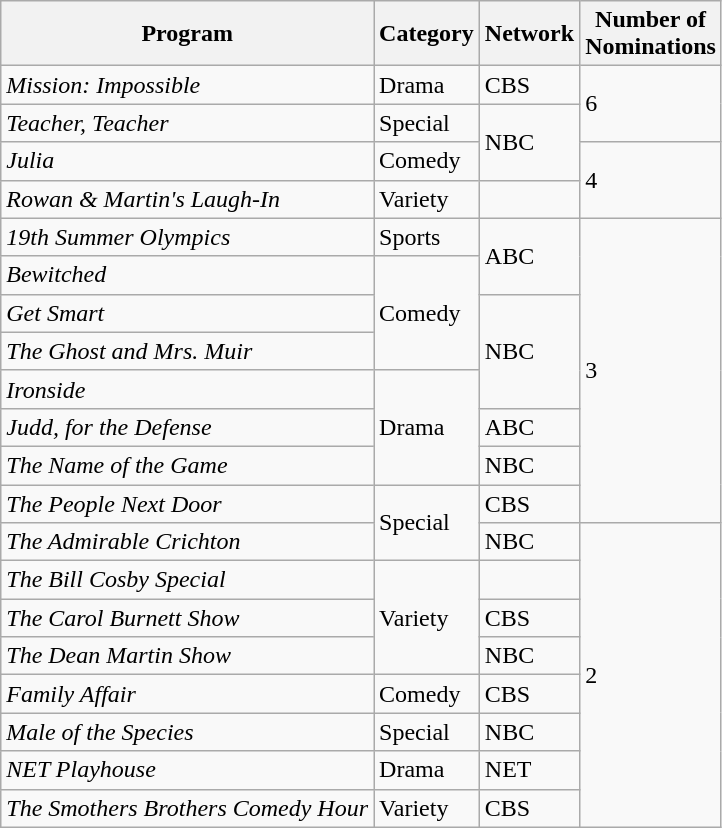<table class="wikitable">
<tr>
<th>Program</th>
<th>Category</th>
<th>Network</th>
<th>Number of<br>Nominations</th>
</tr>
<tr>
<td><em>Mission: Impossible</em></td>
<td>Drama</td>
<td>CBS</td>
<td rowspan="2">6</td>
</tr>
<tr>
<td><em>Teacher, Teacher</em></td>
<td>Special</td>
<td rowspan="2">NBC</td>
</tr>
<tr>
<td><em>Julia</em></td>
<td>Comedy</td>
<td rowspan="2">4</td>
</tr>
<tr>
<td><em>Rowan & Martin's Laugh-In</em></td>
<td>Variety</td>
</tr>
<tr>
<td><em>19th Summer Olympics</em></td>
<td>Sports</td>
<td rowspan="2">ABC</td>
<td rowspan="8">3</td>
</tr>
<tr>
<td><em>Bewitched</em></td>
<td rowspan="3">Comedy</td>
</tr>
<tr>
<td><em>Get Smart</em></td>
<td rowspan="3">NBC</td>
</tr>
<tr>
<td><em>The Ghost and Mrs. Muir</em></td>
</tr>
<tr>
<td><em>Ironside</em></td>
<td rowspan="3">Drama</td>
</tr>
<tr>
<td><em>Judd, for the Defense</em></td>
<td>ABC</td>
</tr>
<tr>
<td><em>The Name of the Game</em></td>
<td>NBC</td>
</tr>
<tr>
<td><em>The People Next Door</em></td>
<td rowspan="2">Special</td>
<td>CBS</td>
</tr>
<tr>
<td><em>The Admirable Crichton</em></td>
<td>NBC</td>
<td rowspan="8">2</td>
</tr>
<tr>
<td><em>The Bill Cosby Special</em></td>
<td rowspan="3">Variety</td>
</tr>
<tr>
<td><em>The Carol Burnett Show</em></td>
<td>CBS</td>
</tr>
<tr>
<td><em>The Dean Martin Show</em></td>
<td>NBC</td>
</tr>
<tr>
<td><em>Family Affair</em></td>
<td>Comedy</td>
<td>CBS</td>
</tr>
<tr>
<td><em>Male of the Species</em></td>
<td>Special</td>
<td>NBC</td>
</tr>
<tr>
<td><em>NET Playhouse</em></td>
<td>Drama</td>
<td>NET</td>
</tr>
<tr>
<td><em>The Smothers Brothers Comedy Hour</em></td>
<td>Variety</td>
<td>CBS</td>
</tr>
</table>
